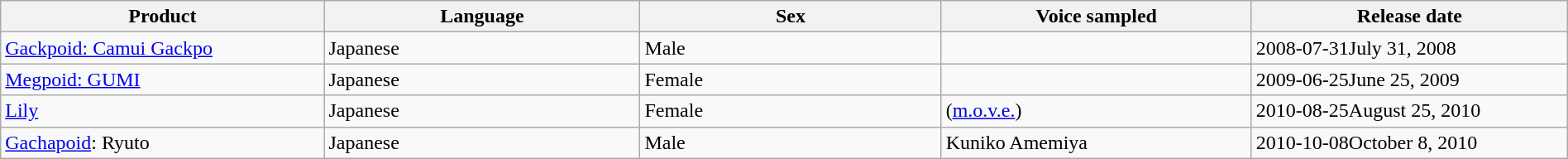<table class="wikitable sortable" style="text-align:left; width:100%">
<tr>
<th width="5%">Product</th>
<th width="5%">Language</th>
<th width="5%">Sex</th>
<th width="5%">Voice sampled</th>
<th width="5%">Release date</th>
</tr>
<tr>
<td><a href='#'>Gackpoid: Camui Gackpo</a></td>
<td>Japanese</td>
<td>Male</td>
<td></td>
<td><span>2008-07-31</span>July 31, 2008</td>
</tr>
<tr>
<td><a href='#'>Megpoid: GUMI</a></td>
<td>Japanese</td>
<td>Female</td>
<td></td>
<td><span>2009-06-25</span>June 25, 2009</td>
</tr>
<tr>
<td><a href='#'>Lily</a></td>
<td>Japanese</td>
<td>Female</td>
<td> (<a href='#'>m.o.v.e.</a>)</td>
<td><span>2010-08-25</span>August 25, 2010</td>
</tr>
<tr>
<td><a href='#'>Gachapoid</a>: Ryuto</td>
<td>Japanese</td>
<td>Male</td>
<td>Kuniko Amemiya</td>
<td><span>2010-10-08</span>October 8, 2010</td>
</tr>
</table>
